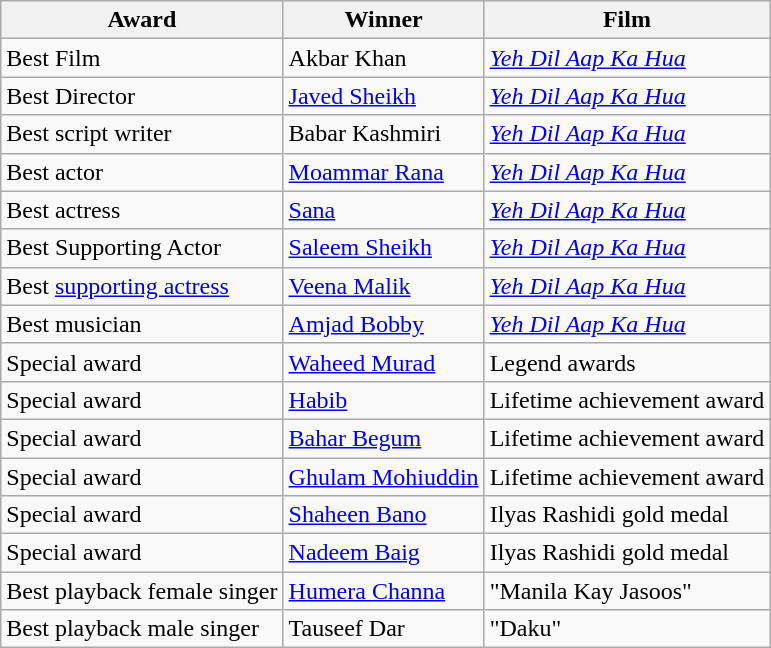<table class="wikitable">
<tr>
<th>Award</th>
<th>Winner</th>
<th>Film</th>
</tr>
<tr>
<td>Best Film</td>
<td>Akbar Khan</td>
<td><a href='#'><em>Yeh Dil Aap Ka Hua</em></a></td>
</tr>
<tr>
<td>Best Director</td>
<td><a href='#'>Javed Sheikh</a></td>
<td><a href='#'><em>Yeh Dil Aap Ka Hua</em></a></td>
</tr>
<tr>
<td>Best script writer</td>
<td>Babar Kashmiri</td>
<td><a href='#'><em>Yeh Dil Aap Ka Hua</em></a></td>
</tr>
<tr>
<td>Best actor</td>
<td><a href='#'>Moammar Rana</a></td>
<td><a href='#'><em>Yeh Dil Aap Ka Hua</em></a></td>
</tr>
<tr>
<td>Best actress</td>
<td><a href='#'>Sana</a></td>
<td><a href='#'><em>Yeh Dil Aap Ka Hua</em></a></td>
</tr>
<tr>
<td>Best Supporting Actor</td>
<td><a href='#'>Saleem Sheikh</a></td>
<td><a href='#'><em>Yeh Dil Aap Ka Hua</em></a></td>
</tr>
<tr>
<td>Best <a href='#'>supporting actress</a></td>
<td><a href='#'>Veena Malik</a></td>
<td><a href='#'><em>Yeh Dil Aap Ka Hua</em></a></td>
</tr>
<tr>
<td>Best musician</td>
<td><a href='#'>Amjad Bobby</a></td>
<td><a href='#'><em>Yeh Dil Aap Ka Hua</em></a></td>
</tr>
<tr>
<td>Special award</td>
<td><a href='#'>Waheed Murad</a></td>
<td>Legend awards</td>
</tr>
<tr>
<td>Special award</td>
<td><a href='#'>Habib</a></td>
<td>Lifetime achievement award</td>
</tr>
<tr>
<td>Special award</td>
<td><a href='#'>Bahar Begum</a></td>
<td>Lifetime achievement award</td>
</tr>
<tr>
<td>Special award</td>
<td><a href='#'>Ghulam Mohiuddin</a></td>
<td>Lifetime achievement award</td>
</tr>
<tr>
<td>Special award</td>
<td><a href='#'>Shaheen Bano</a></td>
<td>Ilyas Rashidi gold medal</td>
</tr>
<tr>
<td>Special award</td>
<td><a href='#'>Nadeem Baig</a></td>
<td>Ilyas Rashidi gold medal</td>
</tr>
<tr>
<td>Best playback female singer</td>
<td><a href='#'>Humera Channa</a></td>
<td>"Manila Kay Jasoos"</td>
</tr>
<tr>
<td>Best playback male singer</td>
<td>Tauseef Dar</td>
<td>"Daku"</td>
</tr>
</table>
